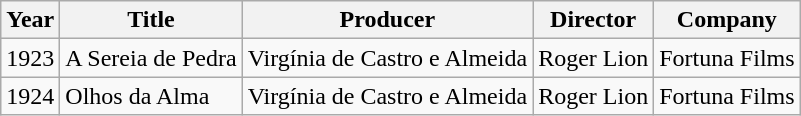<table class="wikitable">
<tr>
<th>Year</th>
<th>Title</th>
<th>Producer</th>
<th>Director</th>
<th>Company</th>
</tr>
<tr>
<td>1923</td>
<td>A Sereia de Pedra</td>
<td>Virgínia de Castro e Almeida</td>
<td>Roger Lion</td>
<td>Fortuna Films</td>
</tr>
<tr>
<td>1924</td>
<td>Olhos da Alma</td>
<td>Virgínia de Castro e Almeida</td>
<td>Roger Lion</td>
<td>Fortuna Films</td>
</tr>
</table>
